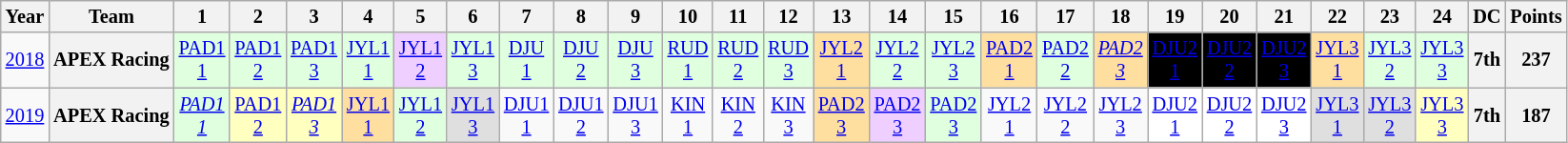<table class="wikitable" style="text-align:center; font-size:85%">
<tr>
<th>Year</th>
<th>Team</th>
<th>1</th>
<th>2</th>
<th>3</th>
<th>4</th>
<th>5</th>
<th>6</th>
<th>7</th>
<th>8</th>
<th>9</th>
<th>10</th>
<th>11</th>
<th>12</th>
<th>13</th>
<th>14</th>
<th>15</th>
<th>16</th>
<th>17</th>
<th>18</th>
<th>19</th>
<th>20</th>
<th>21</th>
<th>22</th>
<th>23</th>
<th>24</th>
<th>DC</th>
<th>Points</th>
</tr>
<tr>
<td><a href='#'>2018</a></td>
<th nowrap>APEX Racing</th>
<td style="background:#DFFFDF;"><a href='#'>PAD1<br>1</a><br></td>
<td style="background:#DFFFDF;"><a href='#'>PAD1<br>2</a><br></td>
<td style="background:#DFFFDF;"><a href='#'>PAD1<br>3</a><br></td>
<td style="background:#DFFFDF;"><a href='#'>JYL1<br>1</a><br></td>
<td style="background:#EFCFFF;"><a href='#'>JYL1<br>2</a><br></td>
<td style="background:#DFFFDF;"><a href='#'>JYL1<br>3</a><br></td>
<td style="background:#DFFFDF;"><a href='#'>DJU<br>1</a><br></td>
<td style="background:#DFFFDF;"><a href='#'>DJU<br>2</a><br></td>
<td style="background:#DFFFDF;"><a href='#'>DJU<br>3</a><br></td>
<td style="background:#DFFFDF;"><a href='#'>RUD<br>1</a><br></td>
<td style="background:#DFFFDF;"><a href='#'>RUD<br>2</a><br></td>
<td style="background:#DFFFDF;"><a href='#'>RUD<br>3</a><br></td>
<td style="background:#FFDF9F;"><a href='#'>JYL2<br>1</a><br></td>
<td style="background:#DFFFDF;"><a href='#'>JYL2<br>2</a><br></td>
<td style="background:#DFFFDF;"><a href='#'>JYL2<br>3</a><br></td>
<td style="background:#FFDF9F;"><a href='#'>PAD2<br>1</a><br></td>
<td style="background:#DFFFDF;"><a href='#'>PAD2<br>2</a><br></td>
<td style="background:#FFDF9F;"><em><a href='#'>PAD2<br>3</a></em><br></td>
<td style="background:#000000;color:white"><a href='#'><span>DJU2<br>1</span></a><br></td>
<td style="background:#000000;color:white"><a href='#'><span>DJU2<br>2</span></a><br></td>
<td style="background:#000000;color:white"><a href='#'><span>DJU2<br>3</span></a><br></td>
<td style="background:#FFDF9F;"><a href='#'>JYL3<br>1</a><br></td>
<td style="background:#DFFFDF;"><a href='#'>JYL3<br>2</a><br></td>
<td style="background:#DFFFDF;"><a href='#'>JYL3<br>3</a><br></td>
<th>7th</th>
<th>237</th>
</tr>
<tr>
<td><a href='#'>2019</a></td>
<th nowrap>APEX Racing</th>
<td style="background:#DFFFDF;"><em><a href='#'>PAD1<br>1</a></em><br></td>
<td style="background:#FFFFBF;"><a href='#'>PAD1<br>2</a><br></td>
<td style="background:#FFFFBF;"><em><a href='#'>PAD1<br>3</a></em><br></td>
<td style="background:#FFDF9F;"><a href='#'>JYL1<br>1</a><br></td>
<td style="background:#DFFFDF;"><a href='#'>JYL1<br>2</a><br></td>
<td style="background:#DFDFDF;"><a href='#'>JYL1<br>3</a><br></td>
<td style="background:#;"><a href='#'>DJU1<br>1</a></td>
<td style="background:#;"><a href='#'>DJU1<br>2</a></td>
<td style="background:#;"><a href='#'>DJU1<br>3</a></td>
<td style="background:#;"><a href='#'>KIN<br>1</a></td>
<td style="background:#;"><a href='#'>KIN<br>2</a></td>
<td style="background:#;"><a href='#'>KIN<br>3</a></td>
<td style="background:#FFDF9F;"><a href='#'>PAD2<br>3</a><br></td>
<td style="background:#EFCFFF;"><a href='#'>PAD2<br>3</a><br></td>
<td style="background:#DFFFDF;"><a href='#'>PAD2<br>3</a><br></td>
<td style="background:#;"><a href='#'>JYL2<br>1</a></td>
<td style="background:#;"><a href='#'>JYL2<br>2</a></td>
<td style="background:#;"><a href='#'>JYL2<br>3</a></td>
<td style="background:#FFFFFF;"><a href='#'>DJU2<br>1</a><br></td>
<td style="background:#FFFFFF;"><a href='#'>DJU2<br>2</a><br></td>
<td style="background:#FFFFFF;"><a href='#'>DJU2<br>3</a><br></td>
<td style="background:#DFDFDF;"><a href='#'>JYL3<br>1</a><br></td>
<td style="background:#DFDFDF;"><a href='#'>JYL3<br>2</a><br></td>
<td style="background:#FFFFBF;"><a href='#'>JYL3<br>3</a><br></td>
<th>7th</th>
<th>187</th>
</tr>
</table>
